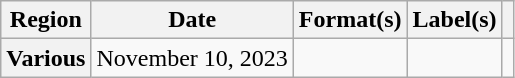<table class="wikitable plainrowheaders">
<tr>
<th scope="col">Region</th>
<th scope="col">Date</th>
<th scope="col">Format(s)</th>
<th scope="col">Label(s)</th>
<th scope="col"></th>
</tr>
<tr>
<th scope="row">Various</th>
<td>November 10, 2023</td>
<td></td>
<td></td>
<td style="text-align:center;"></td>
</tr>
</table>
